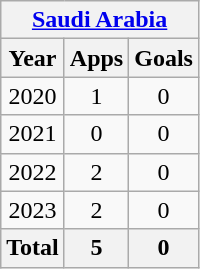<table class="wikitable" style="text-align:center">
<tr>
<th colspan=3><a href='#'>Saudi Arabia</a></th>
</tr>
<tr>
<th>Year</th>
<th>Apps</th>
<th>Goals</th>
</tr>
<tr>
<td>2020</td>
<td>1</td>
<td>0</td>
</tr>
<tr>
<td>2021</td>
<td>0</td>
<td>0</td>
</tr>
<tr>
<td>2022</td>
<td>2</td>
<td>0</td>
</tr>
<tr>
<td>2023</td>
<td>2</td>
<td>0</td>
</tr>
<tr>
<th>Total</th>
<th>5</th>
<th>0</th>
</tr>
</table>
